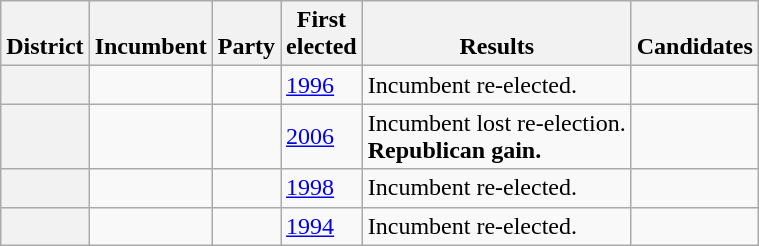<table class="wikitable sortable">
<tr valign=bottom>
<th>District</th>
<th>Incumbent</th>
<th>Party</th>
<th>First<br>elected</th>
<th>Results</th>
<th>Candidates</th>
</tr>
<tr>
<th></th>
<td></td>
<td></td>
<td><a href='#'>1996</a></td>
<td>Incumbent re-elected.</td>
<td nowrap></td>
</tr>
<tr>
<th></th>
<td></td>
<td></td>
<td><a href='#'>2006</a></td>
<td>Incumbent lost re-election.<br><strong>Republican gain.</strong></td>
<td nowrap></td>
</tr>
<tr>
<th></th>
<td></td>
<td></td>
<td><a href='#'>1998</a></td>
<td>Incumbent re-elected.</td>
<td nowrap></td>
</tr>
<tr>
<th></th>
<td></td>
<td></td>
<td><a href='#'>1994</a></td>
<td>Incumbent re-elected.</td>
<td nowrap></td>
</tr>
</table>
